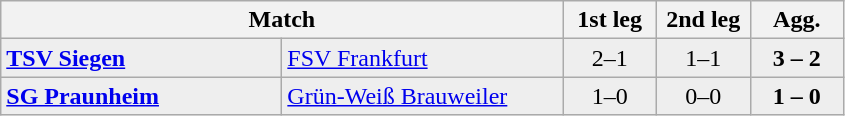<table class="wikitable">
<tr>
<th colspan="2" bgcolor="#EEEEEE">Match</th>
<th style="width:55px;" bgcolor="#EEEEEE">1st leg</th>
<th style="width:55px;" bgcolor="#EEEEEE">2nd leg</th>
<th style="width:55px;" bgcolor="#EEEEEE">Agg.</th>
</tr>
<tr>
<td style="width:180px;" bgcolor="#EEEEEE"><strong><a href='#'>TSV Siegen</a></strong></td>
<td style="width:180px;" bgcolor="#EEEEEE"><a href='#'>FSV Frankfurt</a></td>
<td bgcolor="#EEEEEE" align="center">2–1</td>
<td bgcolor="#EEEEEE" align="center">1–1</td>
<td bgcolor="#EEEEEE" align="center"><strong>3 – 2</strong></td>
</tr>
<tr>
<td style="width:180px;" bgcolor="#EEEEEE"><strong><a href='#'>SG Praunheim</a></strong></td>
<td style="width:180px;" bgcolor="#EEEEEE"><a href='#'>Grün-Weiß Brauweiler</a></td>
<td bgcolor="#EEEEEE" align="center">1–0</td>
<td bgcolor="#EEEEEE" align="center">0–0</td>
<td bgcolor="#EEEEEE" align="center"><strong>1 – 0</strong></td>
</tr>
</table>
